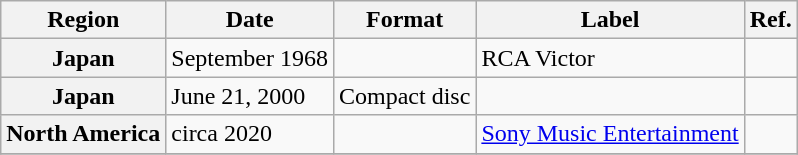<table class="wikitable plainrowheaders">
<tr>
<th scope="col">Region</th>
<th scope="col">Date</th>
<th scope="col">Format</th>
<th scope="col">Label</th>
<th scope="col">Ref.</th>
</tr>
<tr>
<th scope="row">Japan</th>
<td>September 1968</td>
<td></td>
<td>RCA Victor</td>
<td></td>
</tr>
<tr>
<th scope="row">Japan</th>
<td>June 21, 2000</td>
<td>Compact disc</td>
<td></td>
<td></td>
</tr>
<tr>
<th scope="row">North America</th>
<td>circa 2020</td>
<td></td>
<td><a href='#'>Sony Music Entertainment</a></td>
<td></td>
</tr>
<tr>
</tr>
</table>
